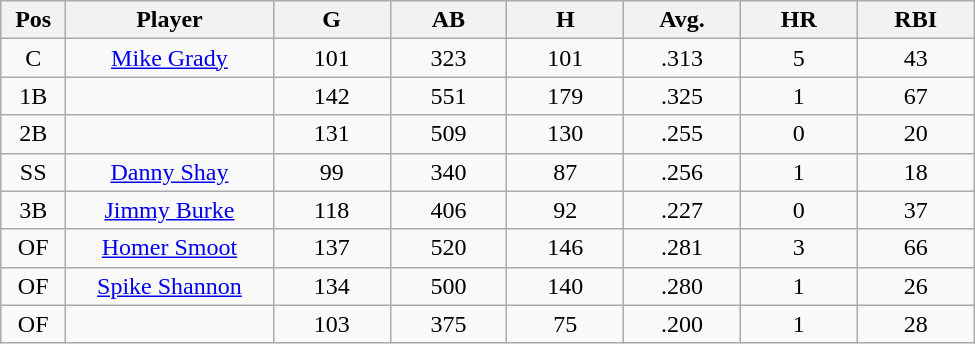<table class="wikitable sortable">
<tr>
<th bgcolor="#DDDDFF" width="5%">Pos</th>
<th bgcolor="#DDDDFF" width="16%">Player</th>
<th bgcolor="#DDDDFF" width="9%">G</th>
<th bgcolor="#DDDDFF" width="9%">AB</th>
<th bgcolor="#DDDDFF" width="9%">H</th>
<th bgcolor="#DDDDFF" width="9%">Avg.</th>
<th bgcolor="#DDDDFF" width="9%">HR</th>
<th bgcolor="#DDDDFF" width="9%">RBI</th>
</tr>
<tr align="center">
<td>C</td>
<td><a href='#'>Mike Grady</a></td>
<td>101</td>
<td>323</td>
<td>101</td>
<td>.313</td>
<td>5</td>
<td>43</td>
</tr>
<tr align=center>
<td>1B</td>
<td></td>
<td>142</td>
<td>551</td>
<td>179</td>
<td>.325</td>
<td>1</td>
<td>67</td>
</tr>
<tr align="center">
<td>2B</td>
<td></td>
<td>131</td>
<td>509</td>
<td>130</td>
<td>.255</td>
<td>0</td>
<td>20</td>
</tr>
<tr align="center">
<td>SS</td>
<td><a href='#'>Danny Shay</a></td>
<td>99</td>
<td>340</td>
<td>87</td>
<td>.256</td>
<td>1</td>
<td>18</td>
</tr>
<tr align=center>
<td>3B</td>
<td><a href='#'>Jimmy Burke</a></td>
<td>118</td>
<td>406</td>
<td>92</td>
<td>.227</td>
<td>0</td>
<td>37</td>
</tr>
<tr align=center>
<td>OF</td>
<td><a href='#'>Homer Smoot</a></td>
<td>137</td>
<td>520</td>
<td>146</td>
<td>.281</td>
<td>3</td>
<td>66</td>
</tr>
<tr align=center>
<td>OF</td>
<td><a href='#'>Spike Shannon</a></td>
<td>134</td>
<td>500</td>
<td>140</td>
<td>.280</td>
<td>1</td>
<td>26</td>
</tr>
<tr align=center>
<td>OF</td>
<td></td>
<td>103</td>
<td>375</td>
<td>75</td>
<td>.200</td>
<td>1</td>
<td>28</td>
</tr>
</table>
